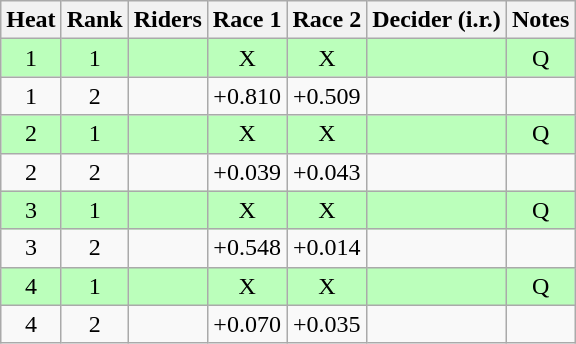<table class="wikitable sortable" style="text-align:center">
<tr>
<th>Heat</th>
<th>Rank</th>
<th>Riders</th>
<th>Race 1</th>
<th>Race 2</th>
<th>Decider (i.r.)</th>
<th>Notes</th>
</tr>
<tr bgcolor=bbffbb>
<td>1</td>
<td>1</td>
<td align="left"></td>
<td>X</td>
<td>X</td>
<td></td>
<td>Q</td>
</tr>
<tr>
<td>1</td>
<td>2</td>
<td align="left"></td>
<td>+0.810</td>
<td>+0.509</td>
<td></td>
<td></td>
</tr>
<tr bgcolor=bbffbb>
<td>2</td>
<td>1</td>
<td align="left"></td>
<td>X</td>
<td>X</td>
<td></td>
<td>Q</td>
</tr>
<tr>
<td>2</td>
<td>2</td>
<td align="left"></td>
<td>+0.039</td>
<td>+0.043</td>
<td></td>
<td></td>
</tr>
<tr bgcolor=bbffbb>
<td>3</td>
<td>1</td>
<td align="left"></td>
<td>X</td>
<td>X</td>
<td></td>
<td>Q</td>
</tr>
<tr>
<td>3</td>
<td>2</td>
<td align="left"></td>
<td>+0.548</td>
<td>+0.014</td>
<td></td>
<td></td>
</tr>
<tr bgcolor=bbffbb>
<td>4</td>
<td>1</td>
<td align="left"></td>
<td>X</td>
<td>X</td>
<td></td>
<td>Q</td>
</tr>
<tr>
<td>4</td>
<td>2</td>
<td align="left"></td>
<td>+0.070</td>
<td>+0.035</td>
<td></td>
<td></td>
</tr>
</table>
